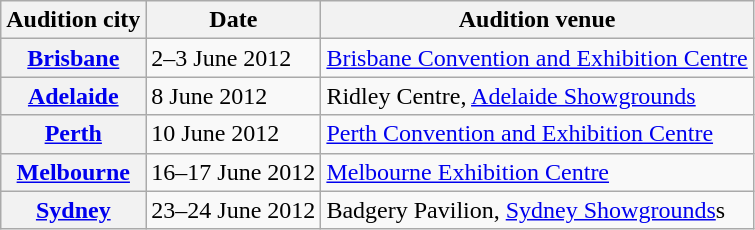<table class="wikitable plainrowheaders">
<tr>
<th scope="col">Audition city</th>
<th scope="col">Date</th>
<th scope="col">Audition venue</th>
</tr>
<tr>
<th scope="row"><a href='#'>Brisbane</a></th>
<td>2–3 June 2012</td>
<td><a href='#'>Brisbane Convention and Exhibition Centre</a></td>
</tr>
<tr>
<th scope="row"><a href='#'>Adelaide</a></th>
<td>8 June 2012</td>
<td>Ridley Centre, <a href='#'>Adelaide Showgrounds</a></td>
</tr>
<tr>
<th scope="row"><a href='#'>Perth</a></th>
<td>10 June 2012</td>
<td><a href='#'>Perth Convention and Exhibition Centre</a></td>
</tr>
<tr>
<th scope="row"><a href='#'>Melbourne</a></th>
<td>16–17 June 2012</td>
<td><a href='#'>Melbourne Exhibition Centre</a></td>
</tr>
<tr>
<th scope="row"><a href='#'>Sydney</a></th>
<td>23–24 June 2012</td>
<td>Badgery Pavilion, <a href='#'>Sydney Showgrounds</a>s</td>
</tr>
</table>
